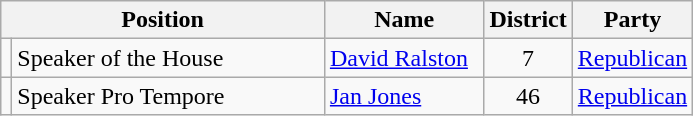<table class="wikitable">
<tr>
<th colspan=2 align=center>Position</th>
<th align="center" width="99">Name</th>
<th align=center>District</th>
<th align=center>Party</th>
</tr>
<tr>
<td></td>
<td width="201">Speaker of the House</td>
<td><a href='#'>David Ralston</a></td>
<td align=center>7</td>
<td><a href='#'>Republican</a></td>
</tr>
<tr>
<td></td>
<td>Speaker Pro Tempore</td>
<td><a href='#'>Jan Jones</a></td>
<td align=center>46</td>
<td><a href='#'>Republican</a></td>
</tr>
</table>
